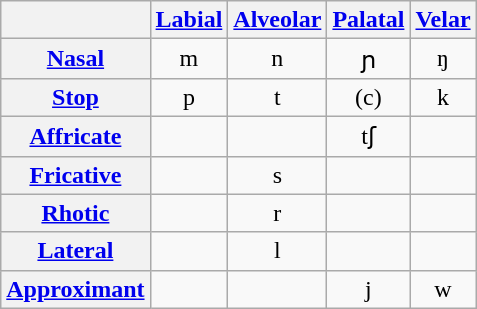<table class="wikitable" style="text-align:center">
<tr>
<th></th>
<th><a href='#'>Labial</a></th>
<th><a href='#'>Alveolar</a></th>
<th><a href='#'>Palatal</a></th>
<th><a href='#'>Velar</a></th>
</tr>
<tr>
<th><a href='#'>Nasal</a></th>
<td>m</td>
<td>n</td>
<td>ɲ</td>
<td>ŋ</td>
</tr>
<tr>
<th><a href='#'>Stop</a></th>
<td>p</td>
<td>t</td>
<td>(c)</td>
<td>k</td>
</tr>
<tr>
<th><a href='#'>Affricate</a></th>
<td></td>
<td></td>
<td>tʃ</td>
<td></td>
</tr>
<tr>
<th><a href='#'>Fricative</a></th>
<td></td>
<td>s</td>
<td></td>
<td></td>
</tr>
<tr>
<th><a href='#'>Rhotic</a></th>
<td></td>
<td>r</td>
<td></td>
<td></td>
</tr>
<tr>
<th><a href='#'>Lateral</a></th>
<td></td>
<td>l</td>
<td></td>
<td></td>
</tr>
<tr>
<th><a href='#'>Approximant</a></th>
<td></td>
<td></td>
<td>j</td>
<td>w</td>
</tr>
</table>
